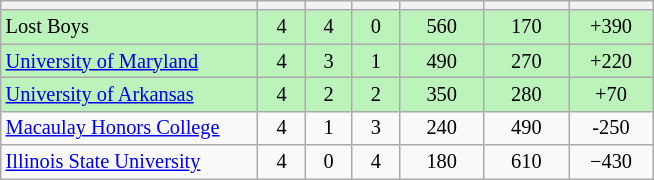<table class="wikitable" style="text-align: center; font-size: 85%;">
<tr>
<th width=165></th>
<th width=25></th>
<th width=25></th>
<th width=25></th>
<th width=50></th>
<th width=50></th>
<th width=50></th>
</tr>
<tr style="background:#BBF3BB;">
<td style="text-align:left;">Lost Boys</td>
<td>4</td>
<td>4</td>
<td>0</td>
<td>560</td>
<td>170</td>
<td>+390</td>
</tr>
<tr style="background:#BBF3BB;">
<td style="text-align:left;"><a href='#'>University of Maryland</a></td>
<td>4</td>
<td>3</td>
<td>1</td>
<td>490</td>
<td>270</td>
<td>+220</td>
</tr>
<tr style="background:#BBF3BB;">
<td style="text-align:left;"><a href='#'>University of Arkansas</a></td>
<td>4</td>
<td>2</td>
<td>2</td>
<td>350</td>
<td>280</td>
<td>+70</td>
</tr>
<tr>
<td style="text-align:left;"><a href='#'>Macaulay Honors College</a></td>
<td>4</td>
<td>1</td>
<td>3</td>
<td>240</td>
<td>490</td>
<td>-250</td>
</tr>
<tr>
<td style="text-align:left;"><a href='#'>Illinois State University</a></td>
<td>4</td>
<td>0</td>
<td>4</td>
<td>180</td>
<td>610</td>
<td>−430</td>
</tr>
</table>
